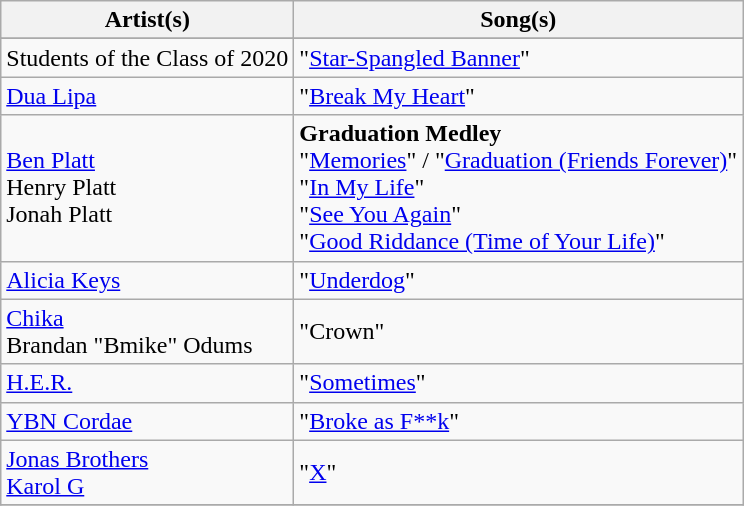<table class="wikitable plainrowheaders">
<tr>
<th scope="col">Artist(s)</th>
<th scope="col">Song(s)</th>
</tr>
<tr>
</tr>
<tr>
<td>Students of the Class of 2020</td>
<td>"<a href='#'>Star-Spangled Banner</a>"</td>
</tr>
<tr>
<td><a href='#'>Dua Lipa</a></td>
<td>"<a href='#'>Break My Heart</a>"</td>
</tr>
<tr>
<td><a href='#'>Ben Platt</a><br>Henry Platt<br>Jonah Platt</td>
<td><strong>Graduation Medley</strong><br>"<a href='#'>Memories</a>" / "<a href='#'>Graduation (Friends Forever)</a>" <br>"<a href='#'>In My Life</a>"<br>"<a href='#'>See You Again</a>"<br>"<a href='#'>Good Riddance (Time of Your Life)</a>"</td>
</tr>
<tr>
<td><a href='#'>Alicia Keys</a></td>
<td>"<a href='#'>Underdog</a>"</td>
</tr>
<tr>
<td><a href='#'>Chika</a><br>Brandan "Bmike" Odums</td>
<td>"Crown"</td>
</tr>
<tr>
<td><a href='#'>H.E.R.</a></td>
<td>"<a href='#'>Sometimes</a>"</td>
</tr>
<tr>
<td><a href='#'>YBN Cordae</a></td>
<td>"<a href='#'>Broke as F**k</a>"</td>
</tr>
<tr>
<td><a href='#'>Jonas Brothers</a><br><a href='#'>Karol G</a></td>
<td>"<a href='#'>X</a>"</td>
</tr>
<tr>
</tr>
</table>
